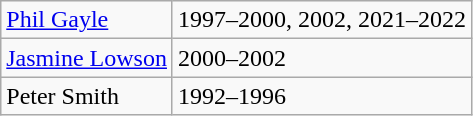<table class="wikitable">
<tr>
<td><a href='#'>Phil Gayle</a></td>
<td>1997–2000, 2002, 2021–2022</td>
</tr>
<tr>
<td><a href='#'>Jasmine Lowson</a></td>
<td>2000–2002</td>
</tr>
<tr>
<td>Peter Smith</td>
<td>1992–1996</td>
</tr>
</table>
